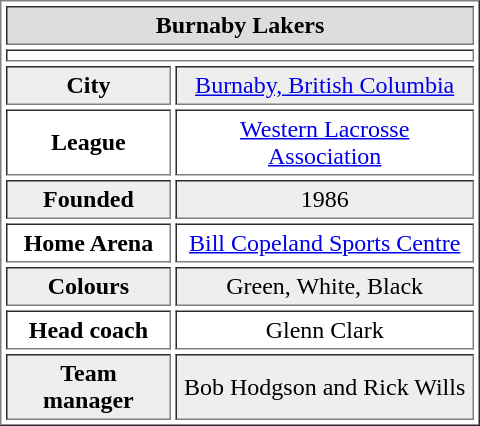<table border=1 align=right cellpadding=3 cellspacing=3 width=320 style = "margin-left: 0.5em">
<tr align="center" bgcolor="#dddddd">
<td colspan=2><strong>Burnaby Lakers</strong></td>
</tr>
<tr align="center">
<td colspan=2></td>
</tr>
<tr align="center" bgcolor="#eeeeee">
<td><strong>City</strong></td>
<td><a href='#'>Burnaby, British Columbia</a></td>
</tr>
<tr align="center">
<td><strong>League</strong></td>
<td><a href='#'>Western Lacrosse Association</a></td>
</tr>
<tr align="center"  bgcolor="#eeeeee">
<td><strong>Founded</strong></td>
<td>1986</td>
</tr>
<tr align="center">
<td><strong>Home Arena</strong></td>
<td><a href='#'>Bill Copeland Sports Centre</a></td>
</tr>
<tr align="center" bgcolor="#eeeeee">
<td><strong>Colours</strong></td>
<td>Green, White, Black</td>
</tr>
<tr align="center">
<td><strong>Head coach</strong></td>
<td>Glenn Clark</td>
</tr>
<tr align="center" bgcolor="#eeeeee">
<td><strong>Team manager</strong></td>
<td>Bob Hodgson and Rick Wills</td>
</tr>
</table>
